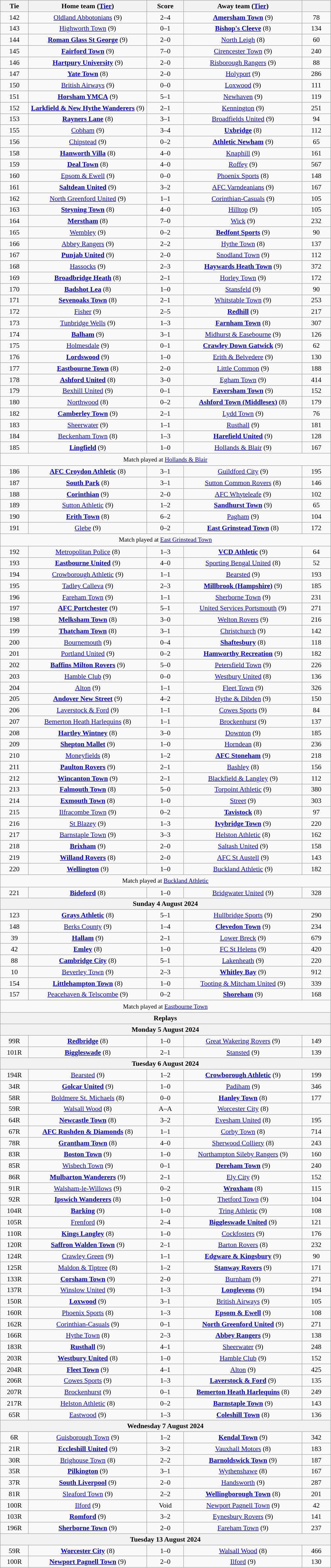<table class="wikitable" style="text-align:center; font-size:90%">
<tr>
<th scope="col" style="width:  8.43%;">Tie</th>
<th scope="col" style="width: 35.29%;">Home team (<a href='#'>Tier</a>)</th>
<th scope="col" style="width: 11.00%;">Score</th>
<th scope="col" style="width: 35.29%;">Away team (<a href='#'>Tier</a>)</th>
<th scope="col" style="width:  8.43%;"></th>
</tr>
<tr>
<td>142</td>
<td><a href='#'>Oldland Abbotonians</a> (9)</td>
<td>2–4</td>
<td><strong><a href='#'>Amersham Town</a></strong> (9)</td>
<td>78</td>
</tr>
<tr>
<td>143</td>
<td><a href='#'>Highworth Town</a> (9)</td>
<td>0–1</td>
<td><strong><a href='#'>Bishop's Cleeve</a></strong> (8)</td>
<td>134</td>
</tr>
<tr>
<td>144</td>
<td><strong><a href='#'>Roman Glass St George</a></strong> (9)</td>
<td>2–0</td>
<td><a href='#'>North Leigh</a> (8)</td>
<td>60</td>
</tr>
<tr>
<td>145</td>
<td><strong><a href='#'>Fairford Town</a></strong> (9)</td>
<td>7–0</td>
<td><a href='#'>Cirencester Town</a> (9)</td>
<td>240</td>
</tr>
<tr>
<td>146</td>
<td><strong><a href='#'>Hartpury University</a></strong> (9)</td>
<td>2–0</td>
<td><a href='#'>Risborough Rangers</a> (9)</td>
<td>88</td>
</tr>
<tr>
<td>147</td>
<td><strong><a href='#'>Yate Town</a></strong> (8)</td>
<td>2–0</td>
<td><a href='#'>Holyport</a> (9)</td>
<td>286</td>
</tr>
<tr>
<td>150</td>
<td><a href='#'>British Airways</a> (9)</td>
<td>0–0</td>
<td><a href='#'>Loxwood</a> (9)</td>
<td>111</td>
</tr>
<tr>
<td>151</td>
<td><strong><a href='#'>Horsham YMCA</a></strong> (9)</td>
<td>5–1</td>
<td><a href='#'>Newhaven</a> (9)</td>
<td>119</td>
</tr>
<tr>
<td>152</td>
<td><strong><a href='#'>Larkfield & New Hythe Wanderers</a></strong> (9)</td>
<td>2–1</td>
<td><a href='#'>Kennington</a> (9)</td>
<td>251</td>
</tr>
<tr>
<td>153</td>
<td><strong><a href='#'>Rayners Lane</a></strong> (8)</td>
<td>3–1</td>
<td><a href='#'>Broadfields United</a> (9)</td>
<td>94</td>
</tr>
<tr>
<td>155</td>
<td><a href='#'>Cobham</a> (9)</td>
<td>3–4</td>
<td><strong><a href='#'>Uxbridge</a></strong> (8)</td>
<td>112</td>
</tr>
<tr>
<td>156</td>
<td><a href='#'>Chipstead</a> (9)</td>
<td>0–2</td>
<td><strong><a href='#'>Athletic Newham</a></strong> (9)</td>
<td>65</td>
</tr>
<tr>
<td>158</td>
<td><strong><a href='#'>Hanworth Villa</a></strong> (8)</td>
<td>4–0</td>
<td><a href='#'>Knaphill</a> (9)</td>
<td>161</td>
</tr>
<tr>
<td>159</td>
<td><strong><a href='#'>Deal Town</a></strong> (8)</td>
<td>4–0</td>
<td><a href='#'>Roffey</a> (9)</td>
<td>567</td>
</tr>
<tr>
<td>160</td>
<td><a href='#'>Epsom & Ewell</a> (9)</td>
<td>0–0</td>
<td><a href='#'>Phoenix Sports</a> (8)</td>
<td>148</td>
</tr>
<tr>
<td>161</td>
<td><strong><a href='#'>Saltdean United</a></strong> (9)</td>
<td>3–2</td>
<td><a href='#'>AFC Varndeanians</a> (9)</td>
<td>167</td>
</tr>
<tr>
<td>162</td>
<td><a href='#'>North Greenford United</a> (9)</td>
<td>1–1</td>
<td><a href='#'>Corinthian-Casuals</a> (9)</td>
<td>105</td>
</tr>
<tr>
<td>163</td>
<td><strong><a href='#'>Steyning Town</a></strong> (8)</td>
<td>4–0</td>
<td><a href='#'>Hilltop</a> (9)</td>
<td>105</td>
</tr>
<tr>
<td>164</td>
<td><strong><a href='#'>Merstham</a></strong> (8)</td>
<td>7–0</td>
<td><a href='#'>Wick</a> (9)</td>
<td>232</td>
</tr>
<tr>
<td>165</td>
<td><a href='#'>Wembley</a> (9)</td>
<td>0–2</td>
<td><strong><a href='#'>Bedfont Sports</a></strong> (9)</td>
<td>90</td>
</tr>
<tr>
<td>166</td>
<td><a href='#'>Abbey Rangers</a> (9)</td>
<td>2–2</td>
<td><a href='#'>Hythe Town</a> (8)</td>
<td>137</td>
</tr>
<tr>
<td>167</td>
<td><strong><a href='#'>Punjab United</a></strong> (9)</td>
<td>2–0</td>
<td><a href='#'>Snodland Town</a> (9)</td>
<td>112</td>
</tr>
<tr>
<td>168</td>
<td><a href='#'>Hassocks</a> (9)</td>
<td>2–3</td>
<td><strong><a href='#'>Haywards Heath Town</a></strong> (9)</td>
<td>372</td>
</tr>
<tr>
<td>169</td>
<td><strong><a href='#'>Broadbridge Heath</a></strong> (8)</td>
<td>2–1</td>
<td><a href='#'>Horley Town</a> (9)</td>
<td>172</td>
</tr>
<tr>
<td>170</td>
<td><strong><a href='#'>Badshot Lea</a></strong> (8)</td>
<td>1–0</td>
<td><a href='#'>Stansfeld</a> (9)</td>
<td>90</td>
</tr>
<tr>
<td>171</td>
<td><strong><a href='#'>Sevenoaks Town</a></strong> (8)</td>
<td>2–1</td>
<td><a href='#'>Whitstable Town</a> (9)</td>
<td>253</td>
</tr>
<tr>
<td>172</td>
<td><a href='#'>Fisher</a> (9)</td>
<td>2–5</td>
<td><strong><a href='#'>Redhill</a></strong> (9)</td>
<td>217</td>
</tr>
<tr>
<td>173</td>
<td><a href='#'>Tunbridge Wells</a> (9)</td>
<td>1–3</td>
<td><strong><a href='#'>Farnham Town</a></strong> (8)</td>
<td>307</td>
</tr>
<tr>
<td>174</td>
<td><strong><a href='#'>Balham</a></strong> (9)</td>
<td>3–1</td>
<td><a href='#'>Midhurst & Easebourne</a> (9)</td>
<td>126</td>
</tr>
<tr>
<td>175</td>
<td><a href='#'>Holmesdale</a> (9)</td>
<td>0–1</td>
<td><strong><a href='#'>Crawley Down Gatwick</a></strong> (9)</td>
<td>62</td>
</tr>
<tr>
<td>176</td>
<td><strong><a href='#'>Lordswood</a></strong> (9)</td>
<td>1–0</td>
<td><a href='#'>Erith & Belvedere</a> (9)</td>
<td>130</td>
</tr>
<tr>
<td>177</td>
<td><strong><a href='#'>Eastbourne Town</a></strong> (8)</td>
<td>2–0</td>
<td><a href='#'>Little Common</a> (9)</td>
<td>188</td>
</tr>
<tr>
<td>178</td>
<td><strong><a href='#'>Ashford United</a></strong> (8)</td>
<td>3–0</td>
<td><a href='#'>Egham Town</a> (9)</td>
<td>414</td>
</tr>
<tr>
<td>179</td>
<td><a href='#'>Bexhill United</a> (9)</td>
<td>0–1</td>
<td><strong><a href='#'>Faversham Town</a></strong> (9)</td>
<td>152</td>
</tr>
<tr>
<td>180</td>
<td><a href='#'>Northwood</a> (8)</td>
<td>0–2</td>
<td><strong><a href='#'>Ashford Town (Middlesex)</a></strong> (8)</td>
<td>179</td>
</tr>
<tr>
<td>182</td>
<td><strong><a href='#'>Camberley Town</a></strong> (9)</td>
<td>2–1</td>
<td><a href='#'>Lydd Town</a> (9)</td>
<td>76</td>
</tr>
<tr>
<td>183</td>
<td><a href='#'>Sheerwater</a> (9)</td>
<td>1–1</td>
<td><a href='#'>Rusthall</a> (9)</td>
<td>181</td>
</tr>
<tr>
<td>184</td>
<td><a href='#'>Beckenham Town</a> (8)</td>
<td>1–3</td>
<td><strong><a href='#'>Harefield United</a></strong> (9)</td>
<td>128</td>
</tr>
<tr>
<td>185</td>
<td><strong><a href='#'>Lingfield</a></strong> (9)</td>
<td>1–0</td>
<td><a href='#'>Hollands & Blair</a> (9)</td>
<td>167</td>
</tr>
<tr>
<td colspan="5" style="height:20px; text-align:center; font-size:90%">Match played at <a href='#'>Hollands & Blair</a></td>
</tr>
<tr>
<td>186</td>
<td><strong><a href='#'>AFC Croydon Athletic</a></strong> (8)</td>
<td>3–1</td>
<td><a href='#'>Guildford City</a> (9)</td>
<td>195</td>
</tr>
<tr>
<td>187</td>
<td><strong><a href='#'>South Park</a></strong> (8)</td>
<td>3–1</td>
<td><a href='#'>Sutton Common Rovers</a> (8)</td>
<td>146</td>
</tr>
<tr>
<td>188</td>
<td><strong><a href='#'>Corinthian</a></strong> (9)</td>
<td>2–0</td>
<td><a href='#'>AFC Whyteleafe</a> (9)</td>
<td>102</td>
</tr>
<tr>
<td>189</td>
<td><a href='#'>Sutton Athletic</a> (9)</td>
<td>1–2</td>
<td><strong><a href='#'>Sandhurst Town</a></strong> (9)</td>
<td>65</td>
</tr>
<tr>
<td>190</td>
<td><strong><a href='#'>Erith Town</a></strong> (8)</td>
<td>6–2</td>
<td><a href='#'>Pagham</a> (9)</td>
<td>104</td>
</tr>
<tr>
<td>191</td>
<td><a href='#'>Glebe</a> (9)</td>
<td>0–2</td>
<td><strong><a href='#'>East Grinstead Town</a></strong> (8)</td>
<td>172</td>
</tr>
<tr>
<td colspan="5" style="height:20px; text-align:center; font-size:90%">Match played at <a href='#'>East Grinstead Town</a></td>
</tr>
<tr>
<td>192</td>
<td><a href='#'>Metropolitan Police</a> (8)</td>
<td>1–3</td>
<td><strong><a href='#'>VCD Athletic</a></strong> (9)</td>
<td>64</td>
</tr>
<tr>
<td>193</td>
<td><strong><a href='#'>Eastbourne United</a></strong> (9)</td>
<td>4–0</td>
<td><a href='#'>Sporting Bengal United</a> (8)</td>
<td>52</td>
</tr>
<tr>
<td>194</td>
<td><a href='#'>Crowborough Athletic</a> (9)</td>
<td>1–1</td>
<td><a href='#'>Bearsted</a> (9)</td>
<td>193</td>
</tr>
<tr>
<td>195</td>
<td><a href='#'>Tadley Calleva</a> (9)</td>
<td>2–3</td>
<td><strong><a href='#'>Millbrook (Hampshire)</a></strong> (9)</td>
<td>185</td>
</tr>
<tr>
<td>196</td>
<td><a href='#'>Fareham Town</a> (9)</td>
<td>1–1</td>
<td><a href='#'>Sherborne Town</a> (9)</td>
<td>231</td>
</tr>
<tr>
<td>197</td>
<td><strong><a href='#'>AFC Portchester</a></strong> (9)</td>
<td>5–1</td>
<td><a href='#'>United Services Portsmouth</a> (9)</td>
<td>271</td>
</tr>
<tr>
<td>198</td>
<td><strong><a href='#'>Melksham Town</a></strong> (8)</td>
<td>3–0</td>
<td><a href='#'>Welton Rovers</a> (9)</td>
<td>216</td>
</tr>
<tr>
<td>199</td>
<td><strong><a href='#'>Thatcham Town</a></strong> (8)</td>
<td>3–1</td>
<td><a href='#'>Christchurch</a> (9)</td>
<td>142</td>
</tr>
<tr>
<td>200</td>
<td><a href='#'>Bournemouth</a> (9)</td>
<td>0–4</td>
<td><strong><a href='#'>Shaftesbury</a></strong> (8)</td>
<td>118</td>
</tr>
<tr>
<td>201</td>
<td><a href='#'>Portland United</a> (9)</td>
<td>0–2</td>
<td><strong><a href='#'>Hamworthy Recreation</a></strong> (9)</td>
<td>182</td>
</tr>
<tr>
<td>202</td>
<td><strong><a href='#'>Baffins Milton Rovers</a></strong> (9)</td>
<td>5–0</td>
<td><a href='#'>Petersfield Town</a> (9)</td>
<td>226</td>
</tr>
<tr>
<td>203</td>
<td><a href='#'>Hamble Club</a> (9)</td>
<td>0–0</td>
<td><a href='#'>Westbury United</a> (8)</td>
<td>136</td>
</tr>
<tr>
<td>204</td>
<td><a href='#'>Alton</a> (9)</td>
<td>1–1</td>
<td><a href='#'>Fleet Town</a> (9)</td>
<td>326</td>
</tr>
<tr>
<td>205</td>
<td><strong><a href='#'>Andover New Street</a></strong> (9)</td>
<td>4–2</td>
<td><a href='#'>Hythe & Dibden</a> (9)</td>
<td>150</td>
</tr>
<tr>
<td>206</td>
<td><a href='#'>Laverstock & Ford</a> (9)</td>
<td>1–1</td>
<td><a href='#'>Cowes Sports</a> (9)</td>
<td>84</td>
</tr>
<tr>
<td>207</td>
<td><a href='#'>Bemerton Heath Harlequins</a> (8)</td>
<td>1–1</td>
<td><a href='#'>Brockenhurst</a> (9)</td>
<td>137</td>
</tr>
<tr>
<td>208</td>
<td><strong><a href='#'>Hartley Wintney</a></strong> (8)</td>
<td>3–0</td>
<td><a href='#'>Downton</a> (9)</td>
<td>185</td>
</tr>
<tr>
<td>209</td>
<td><strong><a href='#'>Shepton Mallet</a></strong> (9)</td>
<td>1–0</td>
<td><a href='#'>Horndean</a> (8)</td>
<td>236</td>
</tr>
<tr>
<td>210</td>
<td><a href='#'>Moneyfields</a> (8)</td>
<td>1–2</td>
<td><strong><a href='#'>AFC Stoneham</a></strong> (9)</td>
<td>218</td>
</tr>
<tr>
<td>211</td>
<td><strong><a href='#'>Paulton Rovers</a></strong> (9)</td>
<td>2–1</td>
<td><a href='#'>Bashley</a> (8)</td>
<td>156</td>
</tr>
<tr>
<td>212</td>
<td><strong><a href='#'>Wincanton Town</a></strong> (9)</td>
<td>2–1</td>
<td><a href='#'>Blackfield & Langley</a> (9)</td>
<td>112</td>
</tr>
<tr>
<td>213</td>
<td><strong><a href='#'>Falmouth Town</a></strong> (8)</td>
<td>5–0</td>
<td><a href='#'>Torpoint Athletic</a> (9)</td>
<td>380</td>
</tr>
<tr>
<td>214</td>
<td><strong><a href='#'>Exmouth Town</a></strong> (8)</td>
<td>1–0</td>
<td><a href='#'>Street</a> (9)</td>
<td>303</td>
</tr>
<tr>
<td>215</td>
<td><a href='#'>Ilfracombe Town</a> (9)</td>
<td>0–2</td>
<td><strong><a href='#'>Tavistock</a></strong> (8)</td>
<td>97</td>
</tr>
<tr>
<td>216</td>
<td><a href='#'>St Blazey</a> (9)</td>
<td>1–3</td>
<td><strong><a href='#'>Ivybridge Town</a></strong> (9)</td>
<td>220</td>
</tr>
<tr>
<td>217</td>
<td><a href='#'>Barnstaple Town</a> (9)</td>
<td>3–3</td>
<td><a href='#'>Helston Athletic</a> (8)</td>
<td>162</td>
</tr>
<tr>
<td>218</td>
<td><strong><a href='#'>Brixham</a></strong> (9)</td>
<td>2–0</td>
<td><a href='#'>Saltash United</a> (9)</td>
<td>158</td>
</tr>
<tr>
<td>219</td>
<td><strong><a href='#'>Willand Rovers</a></strong> (8)</td>
<td>2–0</td>
<td><a href='#'>AFC St Austell</a> (9)</td>
<td>143</td>
</tr>
<tr>
<td>220</td>
<td><strong><a href='#'>Wellington</a></strong> (9)</td>
<td>1–0</td>
<td><a href='#'>Buckland Athletic</a> (9)</td>
<td>182</td>
</tr>
<tr>
<td colspan="5" style="height:20px; text-align:center; font-size:90%">Match played at <a href='#'>Buckland Athletic</a></td>
</tr>
<tr>
<td>221</td>
<td><strong><a href='#'>Bideford</a></strong> (8)</td>
<td>1–0</td>
<td><a href='#'>Bridgwater United</a> (9)</td>
<td>328</td>
</tr>
<tr>
<th colspan="5">Sunday 4 August 2024</th>
</tr>
<tr>
<td>123</td>
<td><strong><a href='#'>Grays Athletic</a></strong> (8)</td>
<td>5–1</td>
<td><a href='#'>Hullbridge Sports</a> (9)</td>
<td>290</td>
</tr>
<tr>
<td>148</td>
<td><a href='#'>Berks County</a> (9)</td>
<td>1–4</td>
<td><strong><a href='#'>Clevedon Town</a></strong> (9)</td>
<td>234</td>
</tr>
<tr>
<td>39</td>
<td><strong><a href='#'>Hallam</a></strong> (9)</td>
<td>2–1</td>
<td><a href='#'>Lower Breck</a> (9)</td>
<td>679</td>
</tr>
<tr>
<td>42</td>
<td><strong><a href='#'>Emley</a></strong> (8)</td>
<td>1–0</td>
<td><a href='#'>FC St Helens</a> (9)</td>
<td>420</td>
</tr>
<tr>
<td>88</td>
<td><strong><a href='#'>Cambridge City</a></strong> (8)</td>
<td>5–1</td>
<td><a href='#'>Lakenheath</a> (9)</td>
<td>220</td>
</tr>
<tr>
<td>10</td>
<td><a href='#'>Beverley Town</a> (9)</td>
<td>2–3</td>
<td><strong><a href='#'>Whitley Bay</a></strong> (9)</td>
<td>912</td>
</tr>
<tr>
<td>154</td>
<td><strong><a href='#'>Littlehampton Town</a></strong> (8)</td>
<td>1–0</td>
<td><a href='#'>Tooting & Mitcham United</a> (9)</td>
<td>339</td>
</tr>
<tr>
<td>157</td>
<td><a href='#'>Peacehaven & Telscombe</a> (9)</td>
<td>0–2</td>
<td><strong><a href='#'>Shoreham</a></strong> (9)</td>
<td>168</td>
</tr>
<tr>
<td colspan="5" style="height:20px; text-align:center; font-size:90%">Match played at <a href='#'>Eastbourne Town</a></td>
</tr>
<tr>
<th colspan="5">Replays</th>
</tr>
<tr>
<th colspan="5">Monday 5 August 2024</th>
</tr>
<tr>
<td>99R</td>
<td><strong><a href='#'>Redbridge</a></strong> (8)</td>
<td>1–0</td>
<td><a href='#'>Great Wakering Rovers</a> (9)</td>
<td>149</td>
</tr>
<tr>
<td>101R</td>
<td><strong><a href='#'>Biggleswade</a></strong> (8)</td>
<td>2–1</td>
<td><a href='#'>Stansted</a> (9)</td>
<td>139</td>
</tr>
<tr>
<th colspan="5">Tuesday 6 August 2024</th>
</tr>
<tr>
<td>194R</td>
<td><a href='#'>Bearsted</a> (9)</td>
<td>1–2 </td>
<td><strong><a href='#'>Crowborough Athletic</a></strong> (9)</td>
<td>199</td>
</tr>
<tr>
<td>34R</td>
<td><strong><a href='#'>Golcar United</a></strong> (9)</td>
<td>1–0</td>
<td><a href='#'>Padiham</a> (9)</td>
<td>346</td>
</tr>
<tr>
<td>58R</td>
<td><a href='#'>Boldmere St. Michaels</a> (8)</td>
<td>0–0 </td>
<td><strong><a href='#'>Hanley Town</a></strong> (8)</td>
<td>177</td>
</tr>
<tr>
<td>59R</td>
<td><a href='#'>Walsall Wood</a> (8)</td>
<td>A–A</td>
<td><a href='#'>Worcester City</a> (8)</td>
<td></td>
</tr>
<tr>
<td>64R</td>
<td><strong><a href='#'>Newcastle Town</a></strong> (8)</td>
<td>3–2</td>
<td><a href='#'>Evesham United</a> (8)</td>
<td>195</td>
</tr>
<tr>
<td>67R</td>
<td><strong><a href='#'>AFC Rushden & Diamonds</a></strong> (8)</td>
<td>1–1 </td>
<td><a href='#'>Corby Town</a> (8)</td>
<td>714</td>
</tr>
<tr>
<td>78R</td>
<td><strong><a href='#'>Grantham Town</a></strong> (8)</td>
<td>4–0</td>
<td><a href='#'>Sherwood Colliery</a> (8)</td>
<td>243</td>
</tr>
<tr>
<td>83R</td>
<td><strong><a href='#'>Boston Town</a></strong> (9)</td>
<td>1–0</td>
<td><a href='#'>Northampton Sileby Rangers</a> (9)</td>
<td>160</td>
</tr>
<tr>
<td>85R</td>
<td><a href='#'>Wisbech Town</a> (9)</td>
<td>0–1</td>
<td><strong><a href='#'>Dereham Town</a></strong> (9)</td>
<td>240</td>
</tr>
<tr>
<td>86R</td>
<td><strong><a href='#'>Mulbarton Wanderers</a></strong> (9)</td>
<td>2–1 </td>
<td><a href='#'>Ely City</a> (9)</td>
<td>152</td>
</tr>
<tr>
<td>91R</td>
<td><a href='#'>Walsham-le-Willows</a> (9)</td>
<td>0–2</td>
<td><strong><a href='#'>Wroxham</a></strong> (8)</td>
<td>115</td>
</tr>
<tr>
<td>92R</td>
<td><strong><a href='#'>Ipswich Wanderers</a></strong> (8)</td>
<td>1–0</td>
<td><a href='#'>Thetford Town</a> (9)</td>
<td>104</td>
</tr>
<tr>
<td>104R</td>
<td><strong><a href='#'>Barking</a></strong> (9)</td>
<td>1–0</td>
<td><a href='#'>Tring Athletic</a> (9)</td>
<td>108</td>
</tr>
<tr>
<td>105R</td>
<td><a href='#'>Frenford</a> (9)</td>
<td>2–4 </td>
<td><strong><a href='#'>Biggleswade United</a></strong> (9)</td>
<td>121</td>
</tr>
<tr>
<td>110R</td>
<td><strong><a href='#'>Kings Langley</a></strong> (8)</td>
<td>1–0</td>
<td><a href='#'>Cockfosters</a> (9)</td>
<td>176</td>
</tr>
<tr>
<td>120R</td>
<td><strong><a href='#'>Saffron Walden Town</a></strong> (9)</td>
<td>2–1</td>
<td><a href='#'>Barton Rovers</a> (8)</td>
<td>232</td>
</tr>
<tr>
<td>124R</td>
<td><a href='#'>Crawley Green</a> (9)</td>
<td>1–1 </td>
<td><strong><a href='#'>Edgware & Kingsbury</a></strong> (9)</td>
<td>90</td>
</tr>
<tr>
<td>125R</td>
<td><a href='#'>Maldon & Tiptree</a> (8)</td>
<td>1–2</td>
<td><strong><a href='#'>Stanway Rovers</a></strong> (9)</td>
<td>171</td>
</tr>
<tr>
<td>133R</td>
<td><strong><a href='#'>Corsham Town</a></strong> (9)</td>
<td>2–0</td>
<td><a href='#'>Burnham</a> (9)</td>
<td>271</td>
</tr>
<tr>
<td>137R</td>
<td><a href='#'>Winslow United</a> (9)</td>
<td>1–3 </td>
<td><strong><a href='#'>Longlevens</a></strong> (9)</td>
<td>194</td>
</tr>
<tr>
<td>150R</td>
<td><strong><a href='#'>Loxwood</a></strong> (9)</td>
<td>3–1</td>
<td><a href='#'>British Airways</a> (9)</td>
<td>105</td>
</tr>
<tr>
<td>160R</td>
<td><a href='#'>Phoenix Sports</a> (8)</td>
<td>1–3</td>
<td><strong><a href='#'>Epsom & Ewell</a></strong> (9)</td>
<td>108</td>
</tr>
<tr>
<td>162R</td>
<td><a href='#'>Corinthian-Casuals</a> (9)</td>
<td>0–1 </td>
<td><strong><a href='#'>North Greenford United</a></strong> (9)</td>
<td>271</td>
</tr>
<tr>
<td>166R</td>
<td><a href='#'>Hythe Town</a> (8)</td>
<td>2–3</td>
<td><strong><a href='#'>Abbey Rangers</a></strong> (9)</td>
<td>138</td>
</tr>
<tr>
<td>183R</td>
<td><strong><a href='#'>Rusthall</a></strong> (9)</td>
<td>4–1</td>
<td><a href='#'>Sheerwater</a> (9)</td>
<td>248</td>
</tr>
<tr>
<td>203R</td>
<td><strong><a href='#'>Westbury United</a></strong> (8)</td>
<td>1–0</td>
<td><a href='#'>Hamble Club</a> (9)</td>
<td>152</td>
</tr>
<tr>
<td>204R</td>
<td><strong><a href='#'>Fleet Town</a></strong> (9)</td>
<td>4–1</td>
<td><a href='#'>Alton</a> (9)</td>
<td>425</td>
</tr>
<tr>
<td>206R</td>
<td><a href='#'>Cowes Sports</a> (9)</td>
<td>1–3</td>
<td><strong><a href='#'>Laverstock & Ford</a></strong> (9)</td>
<td>135</td>
</tr>
<tr>
<td>207R</td>
<td><a href='#'>Brockenhurst</a> (9)</td>
<td>0–1</td>
<td><strong><a href='#'>Bemerton Heath Harlequins</a></strong> (8)</td>
<td>249</td>
</tr>
<tr>
<td>217R</td>
<td><a href='#'>Helston Athletic</a> (8)</td>
<td>0–2</td>
<td><strong><a href='#'>Barnstaple Town</a></strong> (9)</td>
<td>143</td>
</tr>
<tr>
<td>65R</td>
<td><a href='#'>Eastwood</a> (9)</td>
<td>1–3 </td>
<td><strong><a href='#'>Coleshill Town</a></strong> (8)</td>
<td>136</td>
</tr>
<tr>
<th colspan="5">Wednesday 7 August 2024</th>
</tr>
<tr>
<td>6R</td>
<td><a href='#'>Guisborough Town</a> (9)</td>
<td>1–2</td>
<td><strong><a href='#'>Kendal Town</a></strong> (9)</td>
<td>342</td>
</tr>
<tr>
<td>21R</td>
<td><strong><a href='#'>Eccleshill United</a></strong> (9)</td>
<td>3–2</td>
<td><a href='#'>Vauxhall Motors</a> (8)</td>
<td>183</td>
</tr>
<tr>
<td>30R</td>
<td><a href='#'>Brighouse Town</a> (8)</td>
<td>2–2 </td>
<td><strong><a href='#'>Barnoldswick Town</a></strong> (9)</td>
<td>187</td>
</tr>
<tr>
<td>35R</td>
<td><strong><a href='#'>Pilkington</a></strong> (9)</td>
<td>3–1</td>
<td><a href='#'>Wythenshawe</a> (8)</td>
<td>167</td>
</tr>
<tr>
<td>37R</td>
<td><strong><a href='#'>South Liverpool</a></strong> (9)</td>
<td>2–0</td>
<td><a href='#'>Handsworth</a> (9)</td>
<td>287</td>
</tr>
<tr>
<td>81R</td>
<td><a href='#'>Sleaford Town</a> (9)</td>
<td>2–2 </td>
<td><strong><a href='#'>Wellingborough Town</a></strong> (8)</td>
<td>201</td>
</tr>
<tr>
<td>100R</td>
<td><a href='#'>Ilford</a> (9)</td>
<td>Void</td>
<td><a href='#'>Newport Pagnell Town</a> (9)</td>
<td>42</td>
</tr>
<tr>
<td>103R</td>
<td><strong><a href='#'>Romford</a></strong> (9)</td>
<td>3–2</td>
<td><a href='#'>Eynesbury Rovers</a> (9)</td>
<td>141</td>
</tr>
<tr>
<td>196R</td>
<td><strong><a href='#'>Sherborne Town</a></strong> (9)</td>
<td>2–0</td>
<td><a href='#'>Fareham Town</a> (9)</td>
<td>237</td>
</tr>
<tr>
<th colspan="5">Tuesday 13 August 2024</th>
</tr>
<tr>
<td>59R</td>
<td><strong><a href='#'>Worcester City</a></strong> (8)</td>
<td>1–0</td>
<td><a href='#'>Walsall Wood</a> (8)</td>
<td>466</td>
</tr>
<tr>
<td>100R</td>
<td><strong><a href='#'>Newport Pagnell Town</a></strong> (9)</td>
<td>2–0</td>
<td><a href='#'>Ilford</a> (9)</td>
<td>130</td>
</tr>
<tr>
</tr>
<tr>
</tr>
</table>
